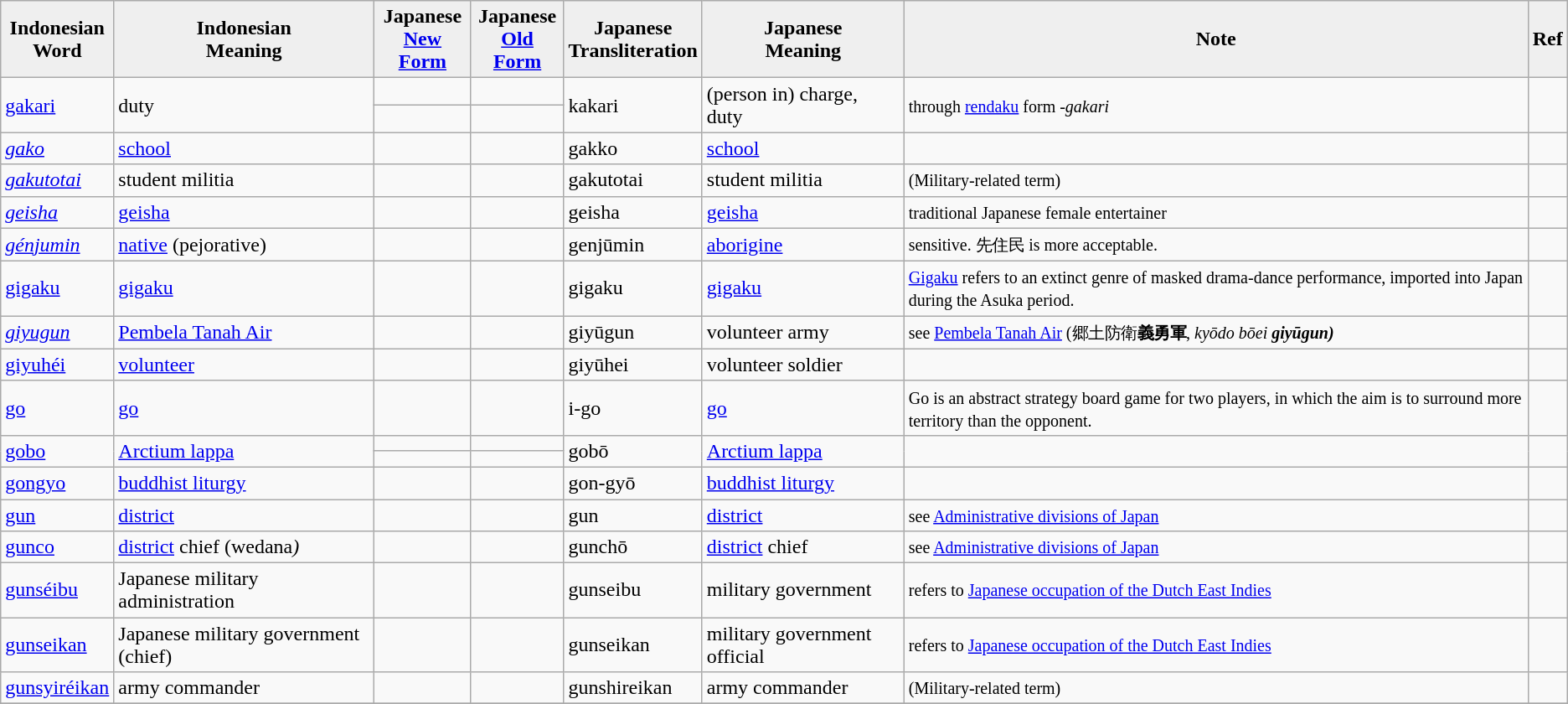<table class="wikitable">
<tr>
<th style="background:#efefef;">Indonesian <br>Word</th>
<th style="background:#efefef;">Indonesian <br>Meaning</th>
<th style="background:#efefef;">Japanese <br><a href='#'>New Form</a></th>
<th style="background:#efefef;">Japanese <br><a href='#'>Old Form</a></th>
<th style="background:#efefef;">Japanese <br>Transliteration</th>
<th style="background:#efefef;">Japanese <br>Meaning</th>
<th style="background:#efefef;">Note</th>
<th style="background:#efefef;">Ref</th>
</tr>
<tr>
<td rowspan="2"><a href='#'>gakari</a></td>
<td rowspan="2">duty</td>
<td></td>
<td></td>
<td rowspan="2">kakari</td>
<td rowspan="2">(person in) charge,  duty</td>
<td rowspan="2"><small>through <a href='#'>rendaku</a> form -<em>gakari</em></small></td>
<td rowspan="2"></td>
</tr>
<tr>
<td></td>
<td></td>
</tr>
<tr>
<td><em><a href='#'>gako</a></em></td>
<td><a href='#'>school</a></td>
<td></td>
<td></td>
<td>gakko</td>
<td><a href='#'>school</a></td>
<td><small></small></td>
<td></td>
</tr>
<tr>
<td><em><a href='#'>gakutotai</a></em></td>
<td>student militia</td>
<td></td>
<td></td>
<td>gakutotai</td>
<td>student militia</td>
<td><small>(Military-related term)</small></td>
<td></td>
</tr>
<tr>
<td><em><a href='#'>geisha</a></em></td>
<td><a href='#'>geisha</a></td>
<td></td>
<td></td>
<td>geisha</td>
<td><a href='#'>geisha</a></td>
<td><small>traditional Japanese female entertainer</small></td>
<td></td>
</tr>
<tr>
<td><em><a href='#'>génjumin</a></em></td>
<td><a href='#'>native</a> (pejorative)</td>
<td></td>
<td></td>
<td>genjūmin</td>
<td><a href='#'>aborigine</a></td>
<td><small>sensitive. 先住民 is more acceptable.</small></td>
<td></td>
</tr>
<tr>
<td><a href='#'>gigaku</a></td>
<td><a href='#'>gigaku</a></td>
<td></td>
<td></td>
<td>gigaku</td>
<td><a href='#'>gigaku</a></td>
<td><small><a href='#'>Gigaku</a> refers to an extinct genre of masked drama-dance performance, imported into Japan during the Asuka period.</small></td>
<td></td>
</tr>
<tr>
<td><em><a href='#'>giyugun</a></em></td>
<td><a href='#'>Pembela Tanah Air</a></td>
<td></td>
<td></td>
<td>giyūgun</td>
<td>volunteer army</td>
<td><small>see <a href='#'>Pembela Tanah Air</a> (郷土防衛<strong>義勇軍</strong>, <em>kyōdo bōei <strong>giyūgun<strong><em>)</small></td>
<td></td>
</tr>
<tr>
<td></em><a href='#'>giyuhéi</a><em></td>
<td><a href='#'>volunteer</a></td>
<td></td>
<td></td>
<td>giyūhei</td>
<td>volunteer soldier</td>
<td><small></small></td>
<td></td>
</tr>
<tr>
<td><a href='#'>go</a></td>
<td><a href='#'>go</a></td>
<td></td>
<td></td>
<td>i-go</td>
<td><a href='#'>go</a></td>
<td><small>Go is an abstract strategy board game for two players, in which the aim is to surround more territory than the opponent.</small></td>
<td></td>
</tr>
<tr>
<td rowspan="2"><a href='#'>gobo</a></td>
<td rowspan="2"></em><a href='#'>Arctium lappa</a><em></td>
<td></td>
<td></td>
<td rowspan="2">gobō</td>
<td rowspan="2"></em><a href='#'>Arctium lappa</a><em></td>
<td rowspan="2"></td>
<td rowspan="2"></td>
</tr>
<tr>
<td></td>
<td></td>
</tr>
<tr>
<td><a href='#'>gongyo</a></td>
<td><a href='#'>buddhist liturgy</a></td>
<td></td>
<td></td>
<td>gon-gyō</td>
<td><a href='#'>buddhist liturgy</a></td>
<td></td>
<td></td>
</tr>
<tr>
<td></em><a href='#'>gun</a><em></td>
<td><a href='#'>district</a></td>
<td></td>
<td></td>
<td>gun</td>
<td><a href='#'>district</a></td>
<td><small>see <a href='#'>Administrative divisions of Japan</a></small></td>
<td></td>
</tr>
<tr>
<td></em><a href='#'>gunco</a><em></td>
<td><a href='#'>district</a> chief (</em>wedana<em>)</td>
<td></td>
<td></td>
<td>gunchō</td>
<td><a href='#'>district</a> chief</td>
<td><small>see <a href='#'>Administrative divisions of Japan</a></small></td>
<td></td>
</tr>
<tr>
<td><a href='#'>gunséibu</a></td>
<td>Japanese military administration</td>
<td></td>
<td></td>
<td>gunseibu</td>
<td>military government</td>
<td><small>refers to <a href='#'>Japanese occupation of the Dutch East Indies</a></small></td>
<td></td>
</tr>
<tr>
<td><a href='#'>gunseikan</a></td>
<td>Japanese military government (chief)</td>
<td></td>
<td></td>
<td>gunseikan</td>
<td>military government official</td>
<td><small>refers to <a href='#'>Japanese occupation of the Dutch East Indies</a></small></td>
<td></td>
</tr>
<tr>
<td></em><a href='#'>gunsyiréikan</a><em></td>
<td>army commander</td>
<td></td>
<td></td>
<td>gunshireikan</td>
<td>army commander</td>
<td><small>(Military-related term)</small></td>
<td></td>
</tr>
<tr>
</tr>
</table>
